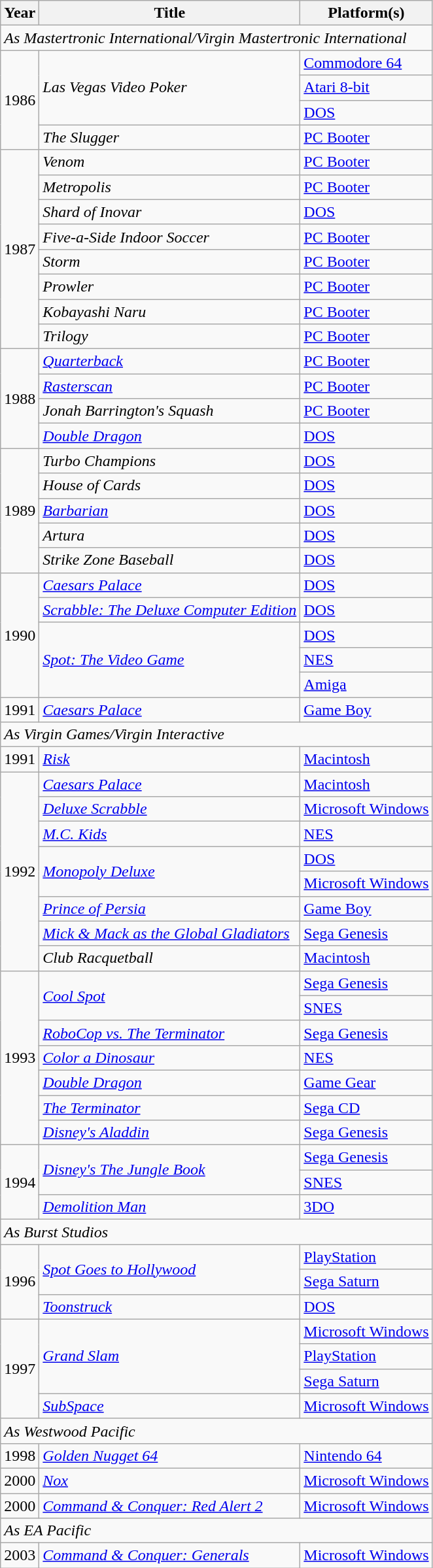<table class="wikitable sortable">
<tr>
<th>Year</th>
<th>Title</th>
<th>Platform(s)</th>
</tr>
<tr>
<td colspan="3"><em>As Mastertronic International/Virgin Mastertronic International</em></td>
</tr>
<tr>
<td rowspan="4">1986</td>
<td rowspan="3"><em>Las Vegas Video Poker</em></td>
<td><a href='#'>Commodore 64</a></td>
</tr>
<tr>
<td><a href='#'>Atari 8-bit</a></td>
</tr>
<tr>
<td><a href='#'>DOS</a></td>
</tr>
<tr>
<td><em>The Slugger</em></td>
<td><a href='#'>PC Booter</a></td>
</tr>
<tr>
<td rowspan="8">1987</td>
<td><em>Venom</em></td>
<td><a href='#'>PC Booter</a></td>
</tr>
<tr>
<td><em>Metropolis</em></td>
<td><a href='#'>PC Booter</a></td>
</tr>
<tr>
<td><em>Shard of Inovar</em></td>
<td><a href='#'>DOS</a></td>
</tr>
<tr>
<td><em>Five-a-Side Indoor Soccer</em></td>
<td><a href='#'>PC Booter</a></td>
</tr>
<tr>
<td><em>Storm</em></td>
<td><a href='#'>PC Booter</a></td>
</tr>
<tr>
<td><em>Prowler</em></td>
<td><a href='#'>PC Booter</a></td>
</tr>
<tr>
<td><em>Kobayashi Naru</em></td>
<td><a href='#'>PC Booter</a></td>
</tr>
<tr>
<td><em>Trilogy</em></td>
<td><a href='#'>PC Booter</a></td>
</tr>
<tr>
<td rowspan="4">1988</td>
<td><em><a href='#'>Quarterback</a></em></td>
<td><a href='#'>PC Booter</a></td>
</tr>
<tr>
<td><em><a href='#'>Rasterscan</a></em></td>
<td><a href='#'>PC Booter</a></td>
</tr>
<tr>
<td><em>Jonah Barrington's Squash</em></td>
<td><a href='#'>PC Booter</a></td>
</tr>
<tr>
<td><em><a href='#'>Double Dragon</a></em></td>
<td><a href='#'>DOS</a></td>
</tr>
<tr>
<td rowspan="5">1989</td>
<td><em>Turbo Champions</em></td>
<td><a href='#'>DOS</a></td>
</tr>
<tr>
<td><em>House of Cards</em></td>
<td><a href='#'>DOS</a></td>
</tr>
<tr>
<td><em><a href='#'>Barbarian</a></em></td>
<td><a href='#'>DOS</a></td>
</tr>
<tr>
<td><em>Artura</em></td>
<td><a href='#'>DOS</a></td>
</tr>
<tr>
<td><em>Strike Zone Baseball</em></td>
<td><a href='#'>DOS</a></td>
</tr>
<tr>
<td rowspan="5">1990</td>
<td><em><a href='#'>Caesars Palace</a></em></td>
<td><a href='#'>DOS</a></td>
</tr>
<tr>
<td><em><a href='#'>Scrabble: The Deluxe Computer Edition</a></em></td>
<td><a href='#'>DOS</a></td>
</tr>
<tr>
<td rowspan="3"><em><a href='#'>Spot: The Video Game</a></em></td>
<td><a href='#'>DOS</a></td>
</tr>
<tr>
<td><a href='#'>NES</a></td>
</tr>
<tr>
<td><a href='#'>Amiga</a></td>
</tr>
<tr>
<td>1991</td>
<td><em><a href='#'>Caesars Palace</a></em></td>
<td><a href='#'>Game Boy</a></td>
</tr>
<tr>
<td colspan="3"><em>As Virgin Games/Virgin Interactive</em></td>
</tr>
<tr>
<td>1991</td>
<td><em><a href='#'>Risk</a></em></td>
<td><a href='#'>Macintosh</a></td>
</tr>
<tr>
<td rowspan="8">1992</td>
<td><em><a href='#'>Caesars Palace</a></em></td>
<td><a href='#'>Macintosh</a></td>
</tr>
<tr>
<td><em><a href='#'>Deluxe Scrabble</a></em></td>
<td><a href='#'>Microsoft Windows</a></td>
</tr>
<tr>
<td><em><a href='#'>M.C. Kids</a></em></td>
<td><a href='#'>NES</a></td>
</tr>
<tr>
<td rowspan="2"><em><a href='#'>Monopoly Deluxe</a></em></td>
<td><a href='#'>DOS</a></td>
</tr>
<tr>
<td><a href='#'>Microsoft Windows</a></td>
</tr>
<tr>
<td><em><a href='#'>Prince of Persia</a></em></td>
<td><a href='#'>Game Boy</a></td>
</tr>
<tr>
<td><em><a href='#'>Mick & Mack as the Global Gladiators</a></em></td>
<td><a href='#'>Sega Genesis</a></td>
</tr>
<tr>
<td><em>Club Racquetball</em></td>
<td><a href='#'>Macintosh</a></td>
</tr>
<tr>
<td rowspan="7">1993</td>
<td rowspan="2"><em><a href='#'>Cool Spot</a></em></td>
<td><a href='#'>Sega Genesis</a></td>
</tr>
<tr>
<td><a href='#'>SNES</a></td>
</tr>
<tr>
<td><em><a href='#'>RoboCop vs. The Terminator</a></em></td>
<td><a href='#'>Sega Genesis</a></td>
</tr>
<tr>
<td><em><a href='#'>Color a Dinosaur</a></em></td>
<td><a href='#'>NES</a></td>
</tr>
<tr>
<td><em><a href='#'>Double Dragon</a></em></td>
<td><a href='#'>Game Gear</a></td>
</tr>
<tr>
<td><em><a href='#'>The Terminator</a></em></td>
<td><a href='#'>Sega CD</a></td>
</tr>
<tr>
<td><em><a href='#'>Disney's Aladdin</a></em></td>
<td><a href='#'>Sega Genesis</a></td>
</tr>
<tr>
<td rowspan="3">1994</td>
<td rowspan="2"><em><a href='#'>Disney's The Jungle Book</a></em></td>
<td><a href='#'>Sega Genesis</a></td>
</tr>
<tr>
<td><a href='#'>SNES</a></td>
</tr>
<tr>
<td><em><a href='#'>Demolition Man</a></em></td>
<td><a href='#'>3DO</a></td>
</tr>
<tr>
<td colspan="3"><em>As Burst Studios</em></td>
</tr>
<tr>
<td rowspan="3">1996</td>
<td rowspan="2"><em><a href='#'>Spot Goes to Hollywood</a></em></td>
<td><a href='#'>PlayStation</a></td>
</tr>
<tr>
<td><a href='#'>Sega Saturn</a></td>
</tr>
<tr>
<td><em><a href='#'>Toonstruck</a></em></td>
<td><a href='#'>DOS</a></td>
</tr>
<tr>
<td rowspan="4">1997</td>
<td rowspan="3"><em><a href='#'>Grand Slam</a></em></td>
<td><a href='#'>Microsoft Windows</a></td>
</tr>
<tr>
<td><a href='#'>PlayStation</a></td>
</tr>
<tr>
<td><a href='#'>Sega Saturn</a></td>
</tr>
<tr>
<td><em><a href='#'>SubSpace</a></em></td>
<td><a href='#'>Microsoft Windows</a></td>
</tr>
<tr>
<td colspan="3"><em>As Westwood Pacific</em></td>
</tr>
<tr>
<td>1998</td>
<td><em><a href='#'>Golden Nugget 64</a></em></td>
<td><a href='#'>Nintendo 64</a></td>
</tr>
<tr>
<td rowspan="1">2000</td>
<td><em><a href='#'>Nox</a></em></td>
<td><a href='#'>Microsoft Windows</a></td>
</tr>
<tr>
<td rowspan="1">2000</td>
<td><em><a href='#'>Command & Conquer: Red Alert 2</a></em></td>
<td><a href='#'>Microsoft Windows</a></td>
</tr>
<tr>
<td colspan="3"><em>As EA Pacific</em></td>
</tr>
<tr>
<td>2003</td>
<td><em><a href='#'>Command & Conquer: Generals</a></em></td>
<td><a href='#'>Microsoft Windows</a></td>
</tr>
</table>
